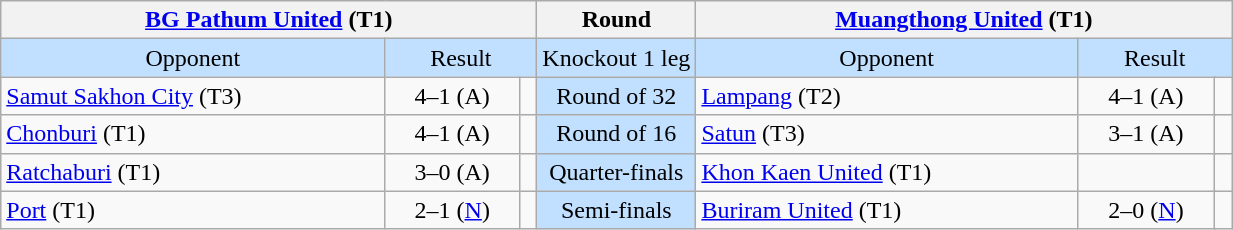<table class="wikitable" style="text-align:center">
<tr>
<th colspan=4 width="350"><a href='#'>BG Pathum United</a> (T1)</th>
<th>Round</th>
<th colspan=4 width="350"><a href='#'>Muangthong United</a> (T1)</th>
</tr>
<tr style="background:#C1E0FF">
<td>Opponent</td>
<td colspan=3>Result</td>
<td>Knockout 1 leg</td>
<td>Opponent</td>
<td colspan=3>Result</td>
</tr>
<tr>
<td align=left><a href='#'>Samut Sakhon City</a> (T3)</td>
<td colspan=2>4–1 (A)</td>
<td><small></small></td>
<td style="background:#C1E0FF">Round of 32</td>
<td align=left><a href='#'>Lampang</a> (T2)</td>
<td colspan=2>4–1 (A)</td>
<td><small></small></td>
</tr>
<tr>
<td align=left><a href='#'>Chonburi</a> (T1)</td>
<td colspan=2>4–1 (A)</td>
<td><small></small></td>
<td style="background:#C1E0FF">Round of 16</td>
<td align=left><a href='#'>Satun</a> (T3)</td>
<td colspan=2>3–1 (A)</td>
<td><small></small></td>
</tr>
<tr>
<td align=left><a href='#'>Ratchaburi</a> (T1)</td>
<td colspan=2>3–0 (A)</td>
<td><small></small></td>
<td style="background:#C1E0FF">Quarter-finals</td>
<td align=left><a href='#'>Khon Kaen United</a> (T1)</td>
<td colspan=2></td>
<td><small></small></td>
</tr>
<tr>
<td align=left><a href='#'>Port</a> (T1)</td>
<td colspan=2>2–1 (<a href='#'>N</a>)</td>
<td><small></small></td>
<td style="background:#C1E0FF">Semi-finals</td>
<td align=left><a href='#'>Buriram United</a> (T1)</td>
<td colspan=2>2–0 (<a href='#'>N</a>)</td>
<td><small></small></td>
</tr>
</table>
